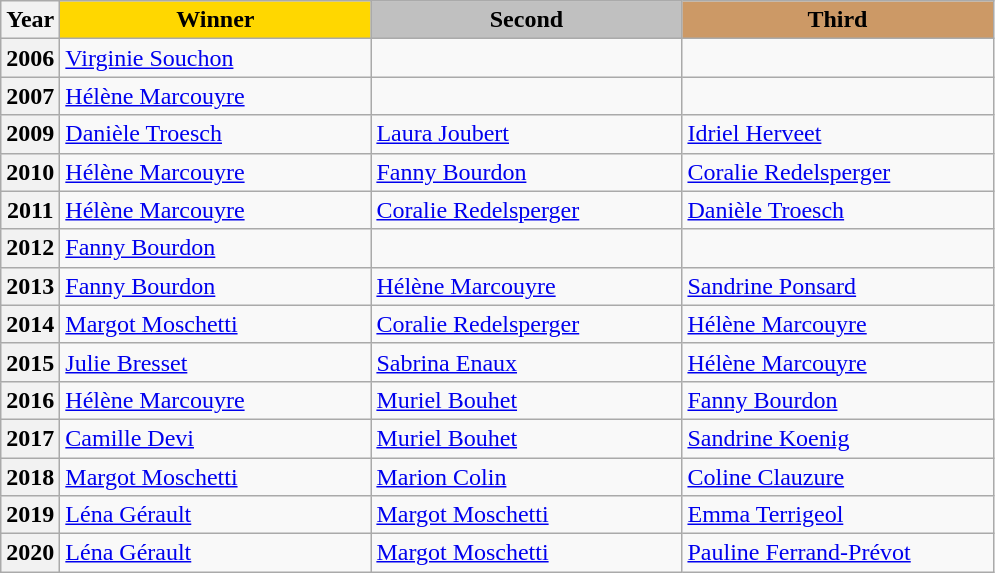<table class="wikitable sortable">
<tr>
<th>Year</th>
<th scope=col colspan=1 style="width:200px; background: gold;">Winner</th>
<th scope=col colspan=1 style="width:200px; background: silver;">Second</th>
<th scope=col colspan=1 style="width:200px; background: #cc9966;">Third</th>
</tr>
<tr>
<th>2006</th>
<td><a href='#'>Virginie Souchon</a></td>
<td></td>
<td></td>
</tr>
<tr>
<th>2007</th>
<td><a href='#'>Hélène Marcouyre</a></td>
<td></td>
<td></td>
</tr>
<tr>
<th>2009</th>
<td><a href='#'>Danièle Troesch</a></td>
<td><a href='#'>Laura Joubert</a></td>
<td><a href='#'>Idriel Herveet</a></td>
</tr>
<tr>
<th>2010</th>
<td><a href='#'>Hélène Marcouyre</a></td>
<td><a href='#'>Fanny Bourdon</a></td>
<td><a href='#'>Coralie Redelsperger</a></td>
</tr>
<tr>
<th>2011</th>
<td><a href='#'>Hélène Marcouyre</a></td>
<td><a href='#'>Coralie Redelsperger</a></td>
<td><a href='#'>Danièle Troesch</a></td>
</tr>
<tr>
<th>2012</th>
<td><a href='#'>Fanny Bourdon</a></td>
<td></td>
<td></td>
</tr>
<tr>
<th>2013</th>
<td><a href='#'>Fanny Bourdon</a></td>
<td><a href='#'>Hélène Marcouyre</a></td>
<td><a href='#'>Sandrine Ponsard</a></td>
</tr>
<tr>
<th>2014</th>
<td><a href='#'>Margot Moschetti</a></td>
<td><a href='#'>Coralie Redelsperger</a></td>
<td><a href='#'>Hélène Marcouyre</a></td>
</tr>
<tr>
<th>2015</th>
<td><a href='#'>Julie Bresset</a></td>
<td><a href='#'>Sabrina Enaux</a></td>
<td><a href='#'>Hélène Marcouyre</a></td>
</tr>
<tr>
<th>2016</th>
<td><a href='#'>Hélène Marcouyre</a></td>
<td><a href='#'>Muriel Bouhet</a></td>
<td><a href='#'>Fanny Bourdon</a></td>
</tr>
<tr>
<th>2017</th>
<td><a href='#'>Camille Devi</a></td>
<td><a href='#'>Muriel Bouhet</a></td>
<td><a href='#'>Sandrine Koenig</a></td>
</tr>
<tr>
<th>2018</th>
<td><a href='#'>Margot Moschetti</a></td>
<td><a href='#'>Marion Colin</a></td>
<td><a href='#'>Coline Clauzure</a></td>
</tr>
<tr>
<th>2019</th>
<td><a href='#'>Léna Gérault</a></td>
<td><a href='#'>Margot Moschetti</a></td>
<td><a href='#'>Emma Terrigeol</a></td>
</tr>
<tr>
<th>2020</th>
<td><a href='#'>Léna Gérault</a></td>
<td><a href='#'>Margot Moschetti</a></td>
<td><a href='#'>Pauline Ferrand-Prévot</a></td>
</tr>
</table>
